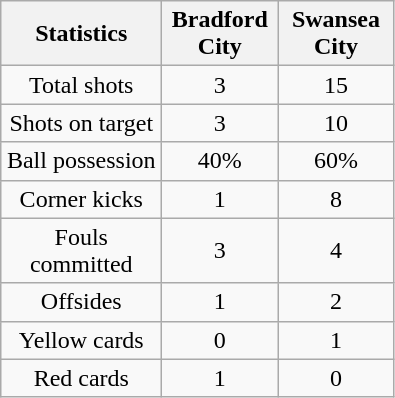<table class="wikitable" style="text-align:center">
<tr>
<th width=100>Statistics</th>
<th width=70>Bradford City</th>
<th width=70>Swansea City</th>
</tr>
<tr>
<td>Total shots</td>
<td>3</td>
<td>15</td>
</tr>
<tr>
<td>Shots on target</td>
<td>3</td>
<td>10</td>
</tr>
<tr>
<td>Ball possession</td>
<td>40%</td>
<td>60%</td>
</tr>
<tr>
<td>Corner kicks</td>
<td>1</td>
<td>8</td>
</tr>
<tr>
<td>Fouls committed</td>
<td>3</td>
<td>4</td>
</tr>
<tr>
<td>Offsides</td>
<td>1</td>
<td>2</td>
</tr>
<tr>
<td>Yellow cards</td>
<td>0</td>
<td>1</td>
</tr>
<tr>
<td>Red cards</td>
<td>1</td>
<td>0</td>
</tr>
</table>
